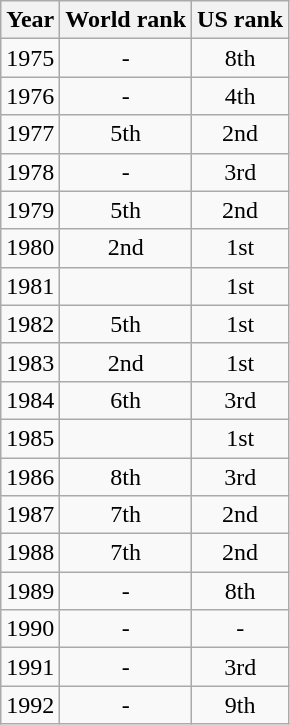<table class=wikitable>
<tr>
<th>Year</th>
<th>World rank</th>
<th>US rank</th>
</tr>
<tr>
<td>1975</td>
<td align="center">-</td>
<td align="center">8th</td>
</tr>
<tr>
<td>1976</td>
<td align="center">-</td>
<td align="center">4th</td>
</tr>
<tr>
<td>1977</td>
<td align="center">5th</td>
<td align="center">2nd</td>
</tr>
<tr>
<td>1978</td>
<td align="center">-</td>
<td align="center">3rd</td>
</tr>
<tr>
<td>1979</td>
<td align="center">5th</td>
<td align="center">2nd</td>
</tr>
<tr>
<td>1980</td>
<td align="center">2nd</td>
<td align="center">1st</td>
</tr>
<tr>
<td>1981</td>
<td align="center"></td>
<td align="center">1st</td>
</tr>
<tr>
<td>1982</td>
<td align="center">5th</td>
<td align="center">1st</td>
</tr>
<tr>
<td>1983</td>
<td align="center">2nd</td>
<td align="center">1st</td>
</tr>
<tr>
<td>1984</td>
<td align="center">6th</td>
<td align="center">3rd</td>
</tr>
<tr>
<td>1985</td>
<td align="center"></td>
<td align="center">1st</td>
</tr>
<tr>
<td>1986</td>
<td align="center">8th</td>
<td align="center">3rd</td>
</tr>
<tr>
<td>1987</td>
<td align="center">7th</td>
<td align="center">2nd</td>
</tr>
<tr>
<td>1988</td>
<td align="center">7th</td>
<td align="center">2nd</td>
</tr>
<tr>
<td>1989</td>
<td align="center">-</td>
<td align="center">8th</td>
</tr>
<tr>
<td>1990</td>
<td align="center">-</td>
<td align="center">-</td>
</tr>
<tr>
<td>1991</td>
<td align="center">-</td>
<td align="center">3rd</td>
</tr>
<tr>
<td>1992</td>
<td align="center">-</td>
<td align="center">9th</td>
</tr>
</table>
